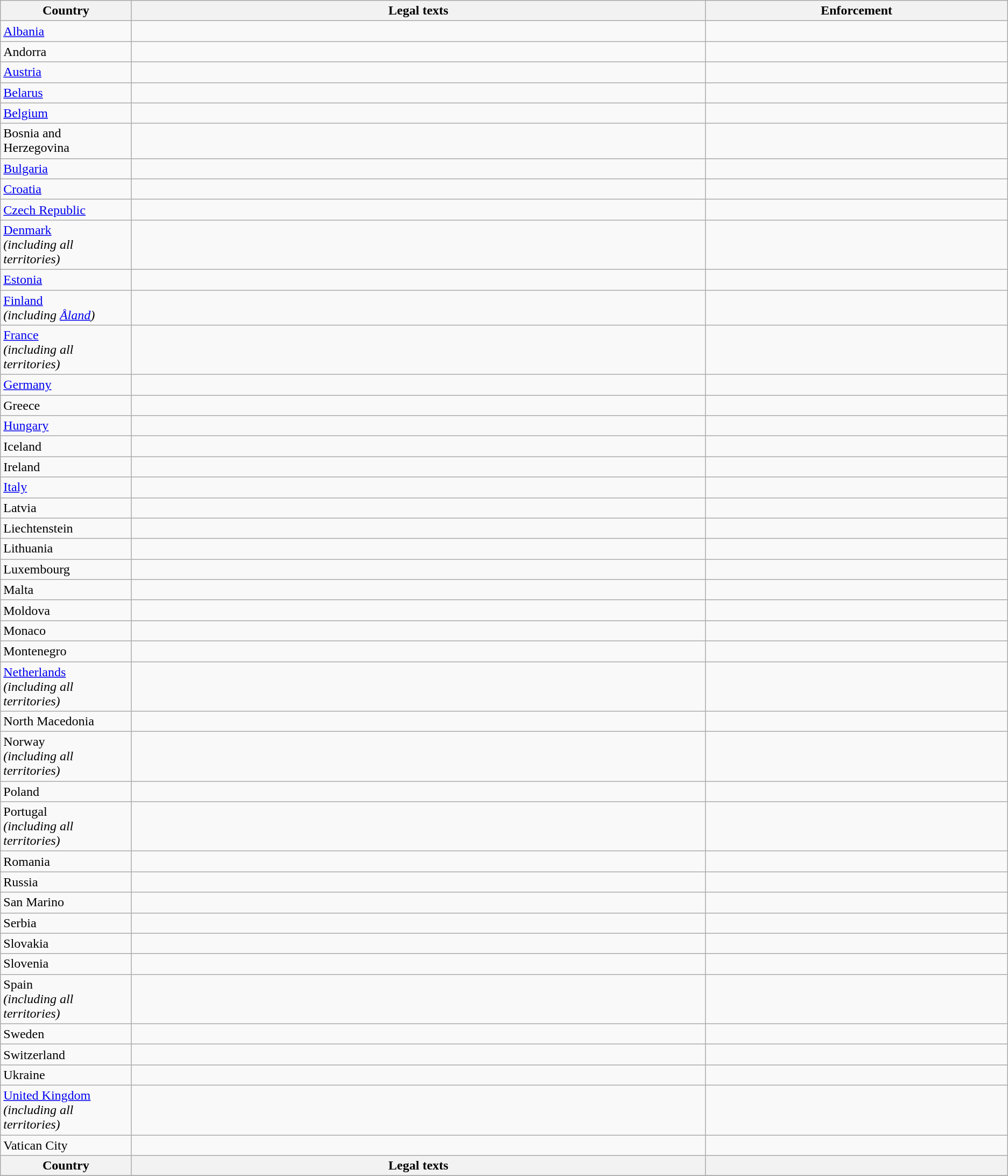<table class="wikitable sortable">
<tr>
<th style="width: 13%">Country</th>
<th style="width: 57%" class="unsortable">Legal texts</th>
<th>Enforcement</th>
</tr>
<tr>
<td> <a href='#'>Albania</a></td>
<td></td>
<td></td>
</tr>
<tr>
<td> Andorra</td>
<td></td>
<td></td>
</tr>
<tr>
<td> <a href='#'>Austria</a></td>
<td></td>
<td></td>
</tr>
<tr>
<td> <a href='#'>Belarus</a></td>
<td><br></td>
<td></td>
</tr>
<tr>
<td> <a href='#'>Belgium</a></td>
<td></td>
<td></td>
</tr>
<tr>
<td> Bosnia and Herzegovina</td>
<td></td>
<td></td>
</tr>
<tr>
<td> <a href='#'>Bulgaria</a></td>
<td></td>
<td></td>
</tr>
<tr>
<td> <a href='#'>Croatia</a></td>
<td></td>
<td></td>
</tr>
<tr>
<td> <a href='#'>Czech Republic</a></td>
<td></td>
<td></td>
</tr>
<tr>
<td> <a href='#'>Denmark</a> <br><em>(including all territories)</em></td>
<td></td>
<td></td>
</tr>
<tr>
<td> <a href='#'>Estonia</a></td>
<td></td>
<td></td>
</tr>
<tr>
<td> <a href='#'>Finland</a><br><em>(including <a href='#'>Åland</a>)</em></td>
<td></td>
<td></td>
</tr>
<tr>
<td> <a href='#'>France</a> <br><em>(including all territories)</em></td>
<td></td>
<td></td>
</tr>
<tr>
<td> <a href='#'>Germany</a></td>
<td></td>
<td></td>
</tr>
<tr>
<td> Greece</td>
<td></td>
<td></td>
</tr>
<tr>
<td> <a href='#'>Hungary</a></td>
<td></td>
<td></td>
</tr>
<tr>
<td> Iceland</td>
<td></td>
<td></td>
</tr>
<tr>
<td> Ireland</td>
<td></td>
<td></td>
</tr>
<tr>
<td> <a href='#'>Italy</a></td>
<td></td>
<td></td>
</tr>
<tr>
<td> Latvia</td>
<td></td>
<td></td>
</tr>
<tr>
<td> Liechtenstein</td>
<td></td>
<td></td>
</tr>
<tr>
<td> Lithuania</td>
<td></td>
<td></td>
</tr>
<tr>
<td> Luxembourg</td>
<td></td>
<td></td>
</tr>
<tr>
<td> Malta</td>
<td></td>
<td></td>
</tr>
<tr>
<td> Moldova</td>
<td><br></td>
<td></td>
</tr>
<tr>
<td> Monaco</td>
<td></td>
<td></td>
</tr>
<tr>
<td> Montenegro</td>
<td></td>
<td></td>
</tr>
<tr>
<td> <a href='#'>Netherlands</a><br> <em>(including all territories)</em></td>
<td><br>
</td>
<td></td>
</tr>
<tr>
<td> North Macedonia</td>
<td></td>
<td></td>
</tr>
<tr>
<td> Norway <br><em>(including all territories)</em></td>
<td></td>
<td></td>
</tr>
<tr>
<td> Poland</td>
<td></td>
<td></td>
</tr>
<tr>
<td> Portugal <br><em>(including all territories)</em></td>
<td></td>
<td></td>
</tr>
<tr>
<td> Romania</td>
<td></td>
<td></td>
</tr>
<tr>
<td> Russia</td>
<td></td>
<td></td>
</tr>
<tr>
<td> San Marino</td>
<td></td>
<td></td>
</tr>
<tr>
<td> Serbia</td>
<td></td>
<td></td>
</tr>
<tr>
<td> Slovakia</td>
<td></td>
<td></td>
</tr>
<tr>
<td> Slovenia</td>
<td></td>
<td></td>
</tr>
<tr>
<td> Spain<br><em>(including all territories)</em></td>
<td></td>
<td></td>
</tr>
<tr>
<td> Sweden</td>
<td></td>
<td></td>
</tr>
<tr>
<td> Switzerland</td>
<td></td>
<td></td>
</tr>
<tr>
<td> Ukraine</td>
<td></td>
<td></td>
</tr>
<tr>
<td> <a href='#'>United Kingdom</a> <em>(including all territories)</em></td>
<td></td>
<td></td>
</tr>
<tr>
<td> Vatican City</td>
<td></td>
<td></td>
</tr>
<tr>
<th style="width: 13%">Country</th>
<th style="width: 57%" class="unsortable">Legal texts</th>
<th></th>
</tr>
<tr>
</tr>
</table>
